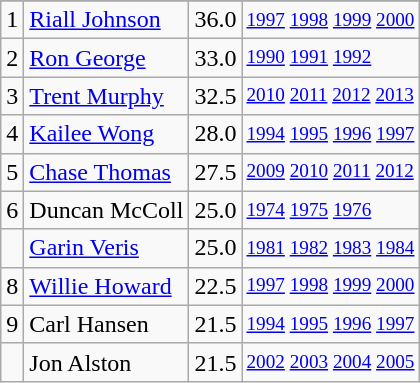<table class="wikitable">
<tr>
</tr>
<tr>
<td>1</td>
<td><a href='#'>Riall Johnson</a></td>
<td>36.0</td>
<td style="font-size:80%;"><a href='#'>1997</a> <a href='#'>1998</a> <a href='#'>1999</a> <a href='#'>2000</a></td>
</tr>
<tr>
<td>2</td>
<td><a href='#'>Ron George</a></td>
<td>33.0</td>
<td style="font-size:80%;"><a href='#'>1990</a> <a href='#'>1991</a> <a href='#'>1992</a></td>
</tr>
<tr>
<td>3</td>
<td><a href='#'>Trent Murphy</a></td>
<td>32.5</td>
<td style="font-size:80%;"><a href='#'>2010</a> <a href='#'>2011</a> <a href='#'>2012</a> <a href='#'>2013</a></td>
</tr>
<tr>
<td>4</td>
<td><a href='#'>Kailee Wong</a></td>
<td>28.0</td>
<td style="font-size:80%;"><a href='#'>1994</a> <a href='#'>1995</a> <a href='#'>1996</a> <a href='#'>1997</a></td>
</tr>
<tr>
<td>5</td>
<td><a href='#'>Chase Thomas</a></td>
<td>27.5</td>
<td style="font-size:80%;"><a href='#'>2009</a> <a href='#'>2010</a> <a href='#'>2011</a> <a href='#'>2012</a></td>
</tr>
<tr>
<td>6</td>
<td>Duncan McColl</td>
<td>25.0</td>
<td style="font-size:80%;"><a href='#'>1974</a> <a href='#'>1975</a> <a href='#'>1976</a></td>
</tr>
<tr>
<td></td>
<td><a href='#'>Garin Veris</a></td>
<td>25.0</td>
<td style="font-size:80%;"><a href='#'>1981</a> <a href='#'>1982</a> <a href='#'>1983</a> <a href='#'>1984</a></td>
</tr>
<tr>
<td>8</td>
<td><a href='#'>Willie Howard</a></td>
<td>22.5</td>
<td style="font-size:80%;"><a href='#'>1997</a> <a href='#'>1998</a> <a href='#'>1999</a> <a href='#'>2000</a></td>
</tr>
<tr>
<td>9</td>
<td>Carl Hansen</td>
<td>21.5</td>
<td style="font-size:80%;"><a href='#'>1994</a> <a href='#'>1995</a> <a href='#'>1996</a> <a href='#'>1997</a></td>
</tr>
<tr>
<td></td>
<td>Jon Alston</td>
<td>21.5</td>
<td style="font-size:80%;"><a href='#'>2002</a> <a href='#'>2003</a> <a href='#'>2004</a> <a href='#'>2005</a></td>
</tr>
</table>
